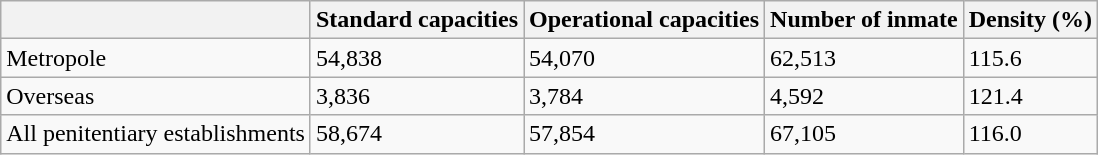<table class="wikitable">
<tr>
<th></th>
<th>Standard capacities</th>
<th>Operational capacities</th>
<th>Number of inmate</th>
<th>Density (%)</th>
</tr>
<tr>
<td>Metropole</td>
<td>54,838</td>
<td>54,070</td>
<td>62,513</td>
<td>115.6</td>
</tr>
<tr>
<td>Overseas</td>
<td>3,836</td>
<td>3,784</td>
<td>4,592</td>
<td>121.4</td>
</tr>
<tr>
<td>All penitentiary establishments</td>
<td>58,674</td>
<td>57,854</td>
<td>67,105</td>
<td>116.0</td>
</tr>
</table>
